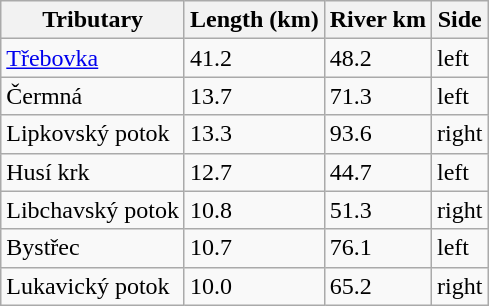<table class="wikitable">
<tr>
<th>Tributary</th>
<th>Length (km)</th>
<th>River km</th>
<th>Side</th>
</tr>
<tr>
<td><a href='#'>Třebovka</a></td>
<td>41.2</td>
<td>48.2</td>
<td>left</td>
</tr>
<tr>
<td>Čermná</td>
<td>13.7</td>
<td>71.3</td>
<td>left</td>
</tr>
<tr>
<td>Lipkovský potok</td>
<td>13.3</td>
<td>93.6</td>
<td>right</td>
</tr>
<tr>
<td>Husí krk</td>
<td>12.7</td>
<td>44.7</td>
<td>left</td>
</tr>
<tr>
<td>Libchavský potok</td>
<td>10.8</td>
<td>51.3</td>
<td>right</td>
</tr>
<tr>
<td>Bystřec</td>
<td>10.7</td>
<td>76.1</td>
<td>left</td>
</tr>
<tr>
<td>Lukavický potok</td>
<td>10.0</td>
<td>65.2</td>
<td>right</td>
</tr>
</table>
